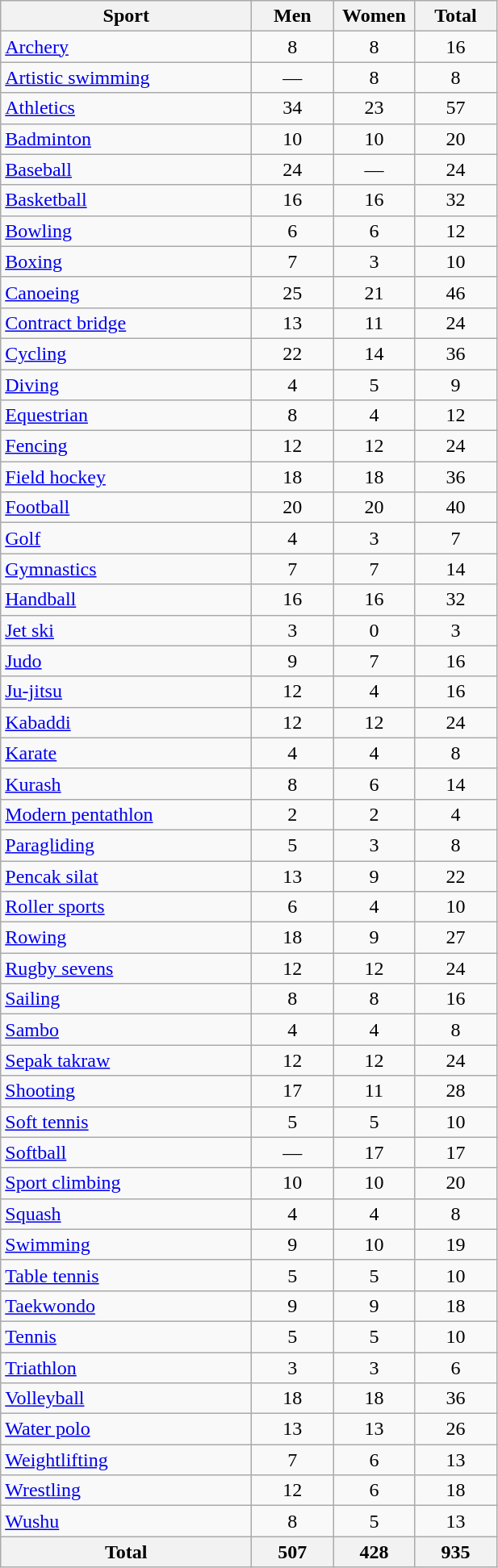<table class="wikitable" style="text-align:center;">
<tr>
<th width=200>Sport</th>
<th width=60>Men</th>
<th width=60>Women</th>
<th width=60>Total</th>
</tr>
<tr>
<td align=left><a href='#'>Archery</a></td>
<td>8</td>
<td>8</td>
<td>16</td>
</tr>
<tr>
<td align=left><a href='#'>Artistic swimming</a></td>
<td>—</td>
<td>8</td>
<td>8</td>
</tr>
<tr>
<td align=left><a href='#'>Athletics</a></td>
<td>34</td>
<td>23</td>
<td>57</td>
</tr>
<tr>
<td align=left><a href='#'>Badminton</a></td>
<td>10</td>
<td>10</td>
<td>20</td>
</tr>
<tr>
<td align=left><a href='#'>Baseball</a></td>
<td>24</td>
<td>—</td>
<td>24</td>
</tr>
<tr>
<td align=left><a href='#'>Basketball</a></td>
<td>16</td>
<td>16</td>
<td>32</td>
</tr>
<tr>
<td align=left><a href='#'>Bowling</a></td>
<td>6</td>
<td>6</td>
<td>12</td>
</tr>
<tr>
<td align=left><a href='#'>Boxing</a></td>
<td>7</td>
<td>3</td>
<td>10</td>
</tr>
<tr>
<td align=left><a href='#'>Canoeing</a></td>
<td>25</td>
<td>21</td>
<td>46</td>
</tr>
<tr>
<td align=left><a href='#'>Contract bridge</a></td>
<td>13</td>
<td>11</td>
<td>24</td>
</tr>
<tr>
<td align=left><a href='#'>Cycling</a></td>
<td>22</td>
<td>14</td>
<td>36</td>
</tr>
<tr>
<td align=left><a href='#'>Diving</a></td>
<td>4</td>
<td>5</td>
<td>9</td>
</tr>
<tr>
<td align=left><a href='#'>Equestrian</a></td>
<td>8</td>
<td>4</td>
<td>12</td>
</tr>
<tr>
<td align=left><a href='#'>Fencing</a></td>
<td>12</td>
<td>12</td>
<td>24</td>
</tr>
<tr>
<td align=left><a href='#'>Field hockey</a></td>
<td>18</td>
<td>18</td>
<td>36</td>
</tr>
<tr>
<td align=left><a href='#'>Football</a></td>
<td>20</td>
<td>20</td>
<td>40</td>
</tr>
<tr>
<td align=left><a href='#'>Golf</a></td>
<td>4</td>
<td>3</td>
<td>7</td>
</tr>
<tr>
<td align=left><a href='#'>Gymnastics</a></td>
<td>7</td>
<td>7</td>
<td>14</td>
</tr>
<tr>
<td align=left><a href='#'>Handball</a></td>
<td>16</td>
<td>16</td>
<td>32</td>
</tr>
<tr>
<td align=left><a href='#'>Jet ski</a></td>
<td>3</td>
<td>0</td>
<td>3</td>
</tr>
<tr>
<td align=left><a href='#'>Judo</a></td>
<td>9</td>
<td>7</td>
<td>16</td>
</tr>
<tr>
<td align=left><a href='#'>Ju-jitsu</a></td>
<td>12</td>
<td>4</td>
<td>16</td>
</tr>
<tr>
<td align=left><a href='#'>Kabaddi</a></td>
<td>12</td>
<td>12</td>
<td>24</td>
</tr>
<tr>
<td align=left><a href='#'>Karate</a></td>
<td>4</td>
<td>4</td>
<td>8</td>
</tr>
<tr>
<td align=left><a href='#'>Kurash</a></td>
<td>8</td>
<td>6</td>
<td>14</td>
</tr>
<tr>
<td align=left><a href='#'>Modern pentathlon</a></td>
<td>2</td>
<td>2</td>
<td>4</td>
</tr>
<tr>
<td align=left><a href='#'>Paragliding</a></td>
<td>5</td>
<td>3</td>
<td>8</td>
</tr>
<tr>
<td align=left><a href='#'>Pencak silat</a></td>
<td>13</td>
<td>9</td>
<td>22</td>
</tr>
<tr>
<td align=left><a href='#'>Roller sports</a></td>
<td>6</td>
<td>4</td>
<td>10</td>
</tr>
<tr>
<td align=left><a href='#'>Rowing</a></td>
<td>18</td>
<td>9</td>
<td>27</td>
</tr>
<tr>
<td align=left><a href='#'>Rugby sevens</a></td>
<td>12</td>
<td>12</td>
<td>24</td>
</tr>
<tr>
<td align=left><a href='#'>Sailing</a></td>
<td>8</td>
<td>8</td>
<td>16</td>
</tr>
<tr>
<td align=left><a href='#'>Sambo</a></td>
<td>4</td>
<td>4</td>
<td>8</td>
</tr>
<tr>
<td align=left><a href='#'>Sepak takraw</a></td>
<td>12</td>
<td>12</td>
<td>24</td>
</tr>
<tr>
<td align=left><a href='#'>Shooting</a></td>
<td>17</td>
<td>11</td>
<td>28</td>
</tr>
<tr>
<td align=left><a href='#'>Soft tennis</a></td>
<td>5</td>
<td>5</td>
<td>10</td>
</tr>
<tr>
<td align=left><a href='#'>Softball</a></td>
<td>—</td>
<td>17</td>
<td>17</td>
</tr>
<tr>
<td align=left><a href='#'>Sport climbing</a></td>
<td>10</td>
<td>10</td>
<td>20</td>
</tr>
<tr>
<td align=left><a href='#'>Squash</a></td>
<td>4</td>
<td>4</td>
<td>8</td>
</tr>
<tr>
<td align=left><a href='#'>Swimming</a></td>
<td>9</td>
<td>10</td>
<td>19</td>
</tr>
<tr>
<td align=left><a href='#'>Table tennis</a></td>
<td>5</td>
<td>5</td>
<td>10</td>
</tr>
<tr>
<td align=left><a href='#'>Taekwondo</a></td>
<td>9</td>
<td>9</td>
<td>18</td>
</tr>
<tr>
<td align=left><a href='#'>Tennis</a></td>
<td>5</td>
<td>5</td>
<td>10</td>
</tr>
<tr>
<td align=left><a href='#'>Triathlon</a></td>
<td>3</td>
<td>3</td>
<td>6</td>
</tr>
<tr>
<td align=left><a href='#'>Volleyball</a></td>
<td>18</td>
<td>18</td>
<td>36</td>
</tr>
<tr>
<td align=left><a href='#'>Water polo</a></td>
<td>13</td>
<td>13</td>
<td>26</td>
</tr>
<tr>
<td align=left><a href='#'>Weightlifting</a></td>
<td>7</td>
<td>6</td>
<td>13</td>
</tr>
<tr>
<td align=left><a href='#'>Wrestling</a></td>
<td>12</td>
<td>6</td>
<td>18</td>
</tr>
<tr>
<td align=left><a href='#'>Wushu</a></td>
<td>8</td>
<td>5</td>
<td>13</td>
</tr>
<tr>
<th>Total</th>
<th>507</th>
<th>428</th>
<th>935</th>
</tr>
</table>
